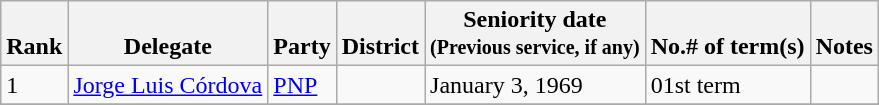<table class="wikitable sortable">
<tr valign=bottom>
<th>Rank</th>
<th>Delegate</th>
<th>Party</th>
<th>District</th>
<th>Seniority date<br><small>(Previous service, if any)</small><br></th>
<th>No.# of term(s)</th>
<th>Notes</th>
</tr>
<tr>
<td>1</td>
<td><a href='#'>Jorge Luis Córdova</a></td>
<td><a href='#'>PNP</a></td>
<td></td>
<td>January 3, 1969</td>
<td>01st term</td>
<td></td>
</tr>
<tr>
</tr>
</table>
